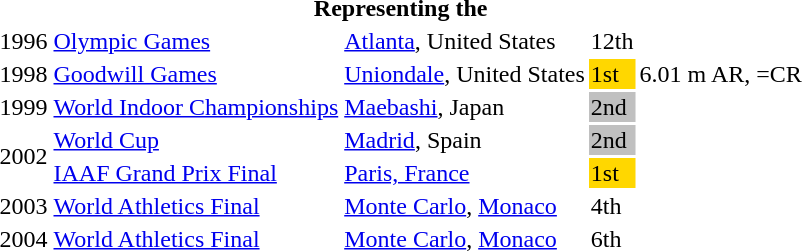<table>
<tr>
<th colspan="5">Representing the </th>
</tr>
<tr>
<td>1996</td>
<td><a href='#'>Olympic Games</a></td>
<td><a href='#'>Atlanta</a>, United States</td>
<td>12th</td>
<td></td>
</tr>
<tr>
<td>1998</td>
<td><a href='#'>Goodwill Games</a></td>
<td><a href='#'>Uniondale</a>, United States</td>
<td bgcolor=gold>1st</td>
<td>6.01 m AR, =CR</td>
</tr>
<tr>
<td>1999</td>
<td><a href='#'>World Indoor Championships</a></td>
<td><a href='#'>Maebashi</a>, Japan</td>
<td bgcolor=silver>2nd</td>
<td></td>
</tr>
<tr>
<td rowspan=2>2002</td>
<td><a href='#'>World Cup</a></td>
<td><a href='#'>Madrid</a>, Spain</td>
<td bgcolor=silver>2nd</td>
<td></td>
</tr>
<tr>
<td><a href='#'>IAAF Grand Prix Final</a></td>
<td><a href='#'>Paris, France</a></td>
<td bgcolor=gold>1st</td>
<td></td>
</tr>
<tr>
<td>2003</td>
<td><a href='#'>World Athletics Final</a></td>
<td><a href='#'>Monte Carlo</a>, <a href='#'>Monaco</a></td>
<td>4th</td>
<td></td>
</tr>
<tr>
<td>2004</td>
<td><a href='#'>World Athletics Final</a></td>
<td><a href='#'>Monte Carlo</a>, <a href='#'>Monaco</a></td>
<td>6th</td>
<td></td>
</tr>
</table>
